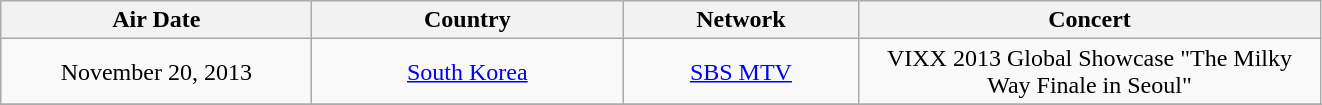<table class="wikitable" style="text-align:center;">
<tr>
<th width=200>Air Date</th>
<th width=200>Country</th>
<th width=150>Network</th>
<th width=300>Concert</th>
</tr>
<tr>
<td>November 20, 2013</td>
<td><a href='#'>South Korea</a></td>
<td><a href='#'>SBS MTV</a></td>
<td>VIXX 2013 Global Showcase "The Milky Way Finale in Seoul"</td>
</tr>
<tr>
</tr>
</table>
